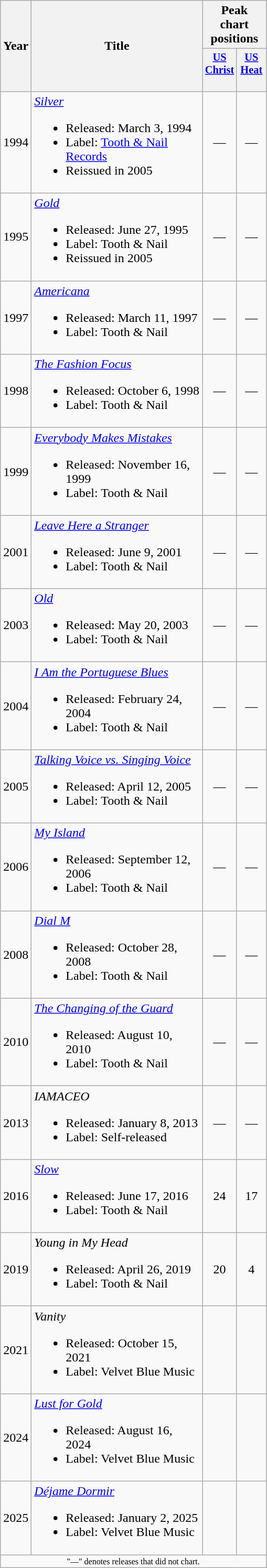<table class="wikitable" style="text-align:center;">
<tr>
<th rowspan="2">Year</th>
<th width="210" rowspan="2">Title</th>
<th colspan="2">Peak chart positions</th>
</tr>
<tr>
<th scope="col" style="width:2.3em;font-size:85%;"><a href='#'>US<br>Christ</a><br><br></th>
<th scope="col" style="width:2.3em;font-size:85%;"><a href='#'>US<br>Heat</a><br><br></th>
</tr>
<tr>
<td>1994</td>
<td align=left><em><a href='#'>Silver</a></em><br><ul><li>Released: March 3, 1994</li><li>Label: <a href='#'>Tooth & Nail Records</a></li><li>Reissued in 2005</li></ul></td>
<td>—</td>
<td>—</td>
</tr>
<tr>
<td>1995</td>
<td align=left><em><a href='#'>Gold</a></em><br><ul><li>Released: June 27, 1995</li><li>Label: Tooth & Nail</li><li>Reissued in 2005</li></ul></td>
<td>—</td>
<td>—</td>
</tr>
<tr>
<td>1997</td>
<td align=left><em><a href='#'>Americana</a></em><br><ul><li>Released: March 11, 1997</li><li>Label: Tooth & Nail</li></ul></td>
<td>—</td>
<td>—</td>
</tr>
<tr>
<td>1998</td>
<td align=left><em><a href='#'>The Fashion Focus</a></em><br><ul><li>Released: October 6, 1998</li><li>Label: Tooth & Nail</li></ul></td>
<td>—</td>
<td>—</td>
</tr>
<tr>
<td>1999</td>
<td align=left><em><a href='#'>Everybody Makes Mistakes</a></em><br><ul><li>Released: November 16, 1999</li><li>Label: Tooth & Nail</li></ul></td>
<td>—</td>
<td>—</td>
</tr>
<tr>
<td>2001</td>
<td align=left><em><a href='#'>Leave Here a Stranger</a></em><br><ul><li>Released: June 9, 2001</li><li>Label: Tooth & Nail</li></ul></td>
<td>—</td>
<td>—</td>
</tr>
<tr>
<td>2003</td>
<td align=left><em><a href='#'>Old</a></em><br><ul><li>Released: May 20, 2003</li><li>Label: Tooth & Nail</li></ul></td>
<td>—</td>
<td>—</td>
</tr>
<tr>
<td>2004</td>
<td align=left><em><a href='#'>I Am the Portuguese Blues</a></em><br><ul><li>Released: February 24, 2004</li><li>Label: Tooth & Nail</li></ul></td>
<td>—</td>
<td>—</td>
</tr>
<tr>
<td>2005</td>
<td align=left><em><a href='#'>Talking Voice vs. Singing Voice</a></em><br><ul><li>Released: April 12, 2005</li><li>Label: Tooth & Nail</li></ul></td>
<td>—</td>
<td>—</td>
</tr>
<tr>
<td>2006</td>
<td align=left><em><a href='#'>My Island</a></em><br><ul><li>Released: September 12, 2006</li><li>Label: Tooth & Nail</li></ul></td>
<td>—</td>
<td>—</td>
</tr>
<tr>
<td>2008</td>
<td align=left><em><a href='#'>Dial M</a></em><br><ul><li>Released: October 28, 2008</li><li>Label: Tooth & Nail</li></ul></td>
<td>—</td>
<td>—</td>
</tr>
<tr>
<td>2010</td>
<td align=left><em><a href='#'>The Changing of the Guard</a></em><br><ul><li>Released: August 10, 2010</li><li>Label: Tooth & Nail</li></ul></td>
<td>—</td>
<td>—</td>
</tr>
<tr>
<td>2013</td>
<td align=left><em>IAMACEO</em><br><ul><li>Released: January 8, 2013</li><li>Label: Self-released</li></ul></td>
<td>—</td>
<td>—</td>
</tr>
<tr>
<td>2016</td>
<td align=left><em><a href='#'>Slow</a></em><br><ul><li>Released: June 17, 2016</li><li>Label: Tooth & Nail</li></ul></td>
<td>24</td>
<td>17</td>
</tr>
<tr>
<td>2019</td>
<td align=left><em>Young in My Head</em><br><ul><li>Released: April 26, 2019</li><li>Label: Tooth & Nail</li></ul></td>
<td>20</td>
<td>4</td>
</tr>
<tr>
<td>2021</td>
<td align=left><em>Vanity</em><br><ul><li>Released: October 15, 2021</li><li>Label: Velvet Blue Music</li></ul></td>
<td></td>
<td></td>
</tr>
<tr>
<td>2024</td>
<td align=left><em><a href='#'>Lust for Gold</a></em><br><ul><li>Released: August 16, 2024</li><li>Label: Velvet Blue Music</li></ul></td>
<td></td>
<td></td>
</tr>
<tr>
<td>2025</td>
<td align=left><em><a href='#'>Déjame Dormir</a></em><br><ul><li>Released: January 2, 2025</li><li>Label: Velvet Blue Music</li></ul></td>
<td></td>
<td></td>
</tr>
<tr>
<td align="center" colspan="8" style="font-size: 8pt">"—" denotes releases that did not chart.</td>
</tr>
</table>
